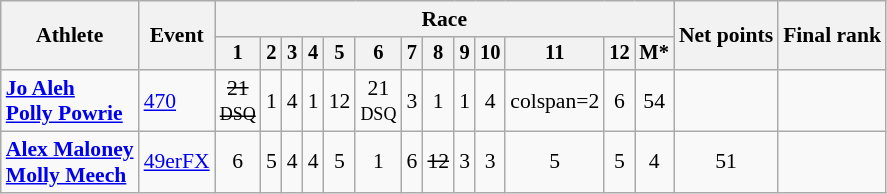<table class="wikitable" style="font-size:90%">
<tr>
<th rowspan="2">Athlete</th>
<th rowspan="2">Event</th>
<th colspan=13>Race</th>
<th rowspan=2>Net points</th>
<th rowspan=2>Final rank</th>
</tr>
<tr style="font-size:95%">
<th>1</th>
<th>2</th>
<th>3</th>
<th>4</th>
<th>5</th>
<th>6</th>
<th>7</th>
<th>8</th>
<th>9</th>
<th>10</th>
<th>11</th>
<th>12</th>
<th>M*</th>
</tr>
<tr align=center>
<td align=left><strong><a href='#'>Jo Aleh</a></strong><br><strong><a href='#'>Polly Powrie</a></strong></td>
<td align=left><a href='#'>470</a></td>
<td><s>21<br><small>DSQ</small></s></td>
<td>1</td>
<td>4</td>
<td>1</td>
<td>12</td>
<td>21<br><small>DSQ</small></td>
<td>3</td>
<td>1</td>
<td>1</td>
<td>4</td>
<td>colspan=2 </td>
<td>6</td>
<td>54</td>
<td></td>
</tr>
<tr align=center>
<td align=left><strong><a href='#'>Alex Maloney</a></strong><br><strong><a href='#'>Molly Meech</a></strong></td>
<td align=left><a href='#'>49erFX</a></td>
<td>6</td>
<td>5</td>
<td>4</td>
<td>4</td>
<td>5</td>
<td>1</td>
<td>6</td>
<td><s>12</s></td>
<td>3</td>
<td>3</td>
<td>5</td>
<td>5</td>
<td>4</td>
<td>51</td>
<td></td>
</tr>
</table>
